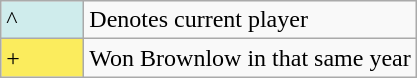<table class="wikitable">
<tr>
<td style="background:#cfecec; width:3em;">^</td>
<td>Denotes current player</td>
</tr>
<tr>
<td style="background:#fbec5d; width:3em;">+</td>
<td>Won Brownlow in that same year</td>
</tr>
</table>
